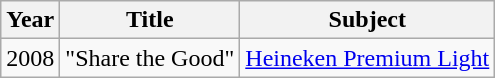<table class="wikitable">
<tr>
<th scope="col">Year</th>
<th scope="col">Title</th>
<th scope="col">Subject</th>
</tr>
<tr>
<td>2008</td>
<td>"Share the Good"</td>
<td><a href='#'>Heineken Premium Light</a></td>
</tr>
</table>
